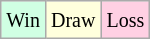<table class="wikitable">
<tr>
<td style="background-color: #d0ffe3;"><small>Win</small></td>
<td style="background-color: #ffffdd;"><small>Draw</small></td>
<td style="background-color: #ffd0e3;"><small>Loss</small></td>
</tr>
</table>
